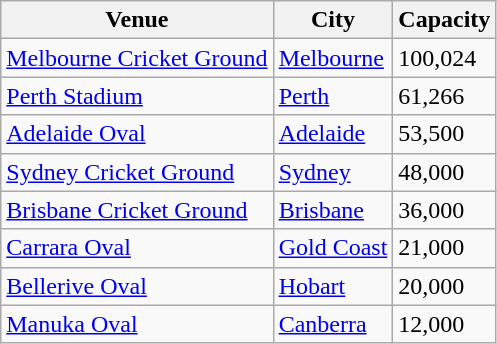<table class="wikitable sortable">
<tr>
<th>Venue</th>
<th>City</th>
<th>Capacity</th>
</tr>
<tr>
<td><a href='#'>Melbourne Cricket Ground</a></td>
<td><a href='#'>Melbourne</a></td>
<td>100,024</td>
</tr>
<tr>
<td><a href='#'>Perth Stadium</a></td>
<td><a href='#'>Perth</a></td>
<td>61,266</td>
</tr>
<tr>
<td><a href='#'>Adelaide Oval</a></td>
<td><a href='#'>Adelaide</a></td>
<td>53,500</td>
</tr>
<tr>
<td><a href='#'>Sydney Cricket Ground</a></td>
<td><a href='#'>Sydney</a></td>
<td>48,000</td>
</tr>
<tr>
<td><a href='#'>Brisbane Cricket Ground</a></td>
<td><a href='#'>Brisbane</a></td>
<td>36,000</td>
</tr>
<tr>
<td><a href='#'>Carrara Oval</a></td>
<td><a href='#'>Gold Coast</a></td>
<td>21,000</td>
</tr>
<tr>
<td><a href='#'>Bellerive Oval</a></td>
<td><a href='#'>Hobart</a></td>
<td>20,000</td>
</tr>
<tr>
<td><a href='#'>Manuka Oval</a></td>
<td><a href='#'>Canberra</a></td>
<td>12,000</td>
</tr>
</table>
